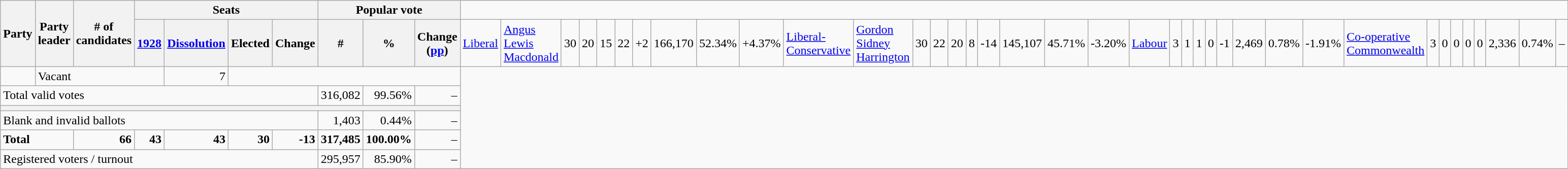<table class="wikitable">
<tr>
<th rowspan="2" colspan="2">Party</th>
<th rowspan="2">Party leader</th>
<th rowspan="2"># of<br>candidates</th>
<th colspan="4">Seats</th>
<th colspan="3">Popular vote</th>
</tr>
<tr>
<th><a href='#'>1928</a></th>
<th><span><a href='#'>Dissolution</a></span></th>
<th>Elected</th>
<th>Change</th>
<th>#</th>
<th>%</th>
<th>Change (<a href='#'>pp</a>)<br></th>
<td><a href='#'>Liberal</a></td>
<td><a href='#'>Angus Lewis Macdonald</a></td>
<td align="right">30</td>
<td align="right">20</td>
<td align="right">15</td>
<td align="right">22</td>
<td align="right">+2</td>
<td align="right">166,170</td>
<td align="right">52.34%</td>
<td align="right">+4.37%<br></td>
<td><a href='#'>Liberal-Conservative</a></td>
<td><a href='#'>Gordon Sidney Harrington</a></td>
<td align="right">30</td>
<td align="right">22</td>
<td align="right">20</td>
<td align="right">8</td>
<td align="right">-14</td>
<td align="right">145,107</td>
<td align="right">45.71%</td>
<td align="right">-3.20%<br></td>
<td colspan=2><a href='#'>Labour</a></td>
<td align="right">3</td>
<td align="right">1</td>
<td align="right">1</td>
<td align="right">0</td>
<td align="right">-1</td>
<td align="right">2,469</td>
<td align="right">0.78%</td>
<td align="right">-1.91%<br></td>
<td colspan=2><a href='#'>Co-operative Commonwealth</a></td>
<td align="right">3</td>
<td align="right">0</td>
<td align="right">0</td>
<td align="right">0</td>
<td align="right">0</td>
<td align="right">2,336</td>
<td align="right">0.74%</td>
<td align="right">–</td>
</tr>
<tr>
<td> </td>
<td colspan=4>Vacant</td>
<td align="right">7</td>
<td colspan=5> </td>
</tr>
<tr>
<td colspan="8">Total valid votes</td>
<td align="right">316,082</td>
<td align="right">99.56%</td>
<td align="right">–</td>
</tr>
<tr>
<th colspan="11"></th>
</tr>
<tr>
<td colspan="8">Blank and invalid ballots</td>
<td align="right">1,403</td>
<td align="right">0.44%</td>
<td align="right">–</td>
</tr>
<tr>
<td colspan=3><strong>Total</strong></td>
<td align="right"><strong>66</strong></td>
<td align="right"><strong>43</strong></td>
<td align="right"><strong>43</strong></td>
<td align="right"><strong>30</strong></td>
<td align="right"><strong>-13</strong></td>
<td align="right"><strong>317,485</strong></td>
<td align="right"><strong>100.00%</strong></td>
<td align="right">–</td>
</tr>
<tr>
<td colspan="8">Registered voters / turnout</td>
<td align="right">295,957</td>
<td align="right">85.90%</td>
<td align="right">–</td>
</tr>
</table>
